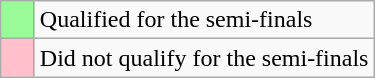<table class="wikitable">
<tr>
<td width=15px bgcolor="#98fb98"></td>
<td>Qualified for the semi-finals</td>
</tr>
<tr>
<td width=15px bgcolor=pink></td>
<td>Did not qualify for the semi-finals</td>
</tr>
</table>
